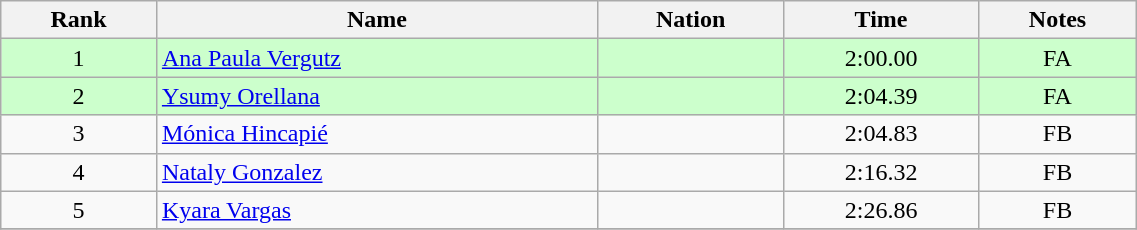<table class="wikitable sortable" style="text-align:center" width=60%>
<tr>
<th>Rank</th>
<th>Name</th>
<th>Nation</th>
<th>Time</th>
<th>Notes</th>
</tr>
<tr bgcolor=ccffcc>
<td>1</td>
<td align=left><a href='#'>Ana Paula Vergutz</a></td>
<td align=left></td>
<td>2:00.00</td>
<td>FA</td>
</tr>
<tr bgcolor=ccffcc>
<td>2</td>
<td align=left><a href='#'>Ysumy Orellana</a></td>
<td align=left></td>
<td>2:04.39</td>
<td>FA</td>
</tr>
<tr>
<td>3</td>
<td align=left><a href='#'>Mónica Hincapié</a></td>
<td align=left></td>
<td>2:04.83</td>
<td>FB</td>
</tr>
<tr>
<td>4</td>
<td align=left><a href='#'>Nataly Gonzalez</a></td>
<td align=left></td>
<td>2:16.32</td>
<td>FB</td>
</tr>
<tr>
<td>5</td>
<td align=left><a href='#'>Kyara Vargas</a></td>
<td align=left></td>
<td>2:26.86</td>
<td>FB</td>
</tr>
<tr>
</tr>
</table>
